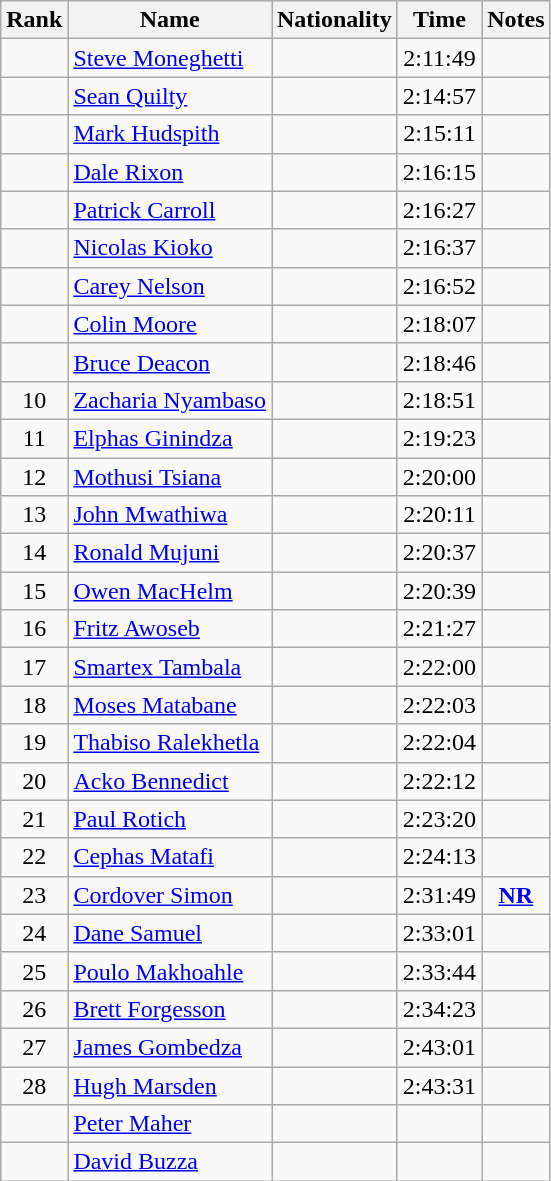<table class="wikitable sortable" style=" text-align:center">
<tr>
<th>Rank</th>
<th>Name</th>
<th>Nationality</th>
<th>Time</th>
<th>Notes</th>
</tr>
<tr>
<td></td>
<td align=left><a href='#'>Steve Moneghetti</a></td>
<td align=left></td>
<td>2:11:49</td>
<td></td>
</tr>
<tr>
<td></td>
<td align=left><a href='#'>Sean Quilty</a></td>
<td align=left></td>
<td>2:14:57</td>
<td></td>
</tr>
<tr>
<td></td>
<td align=left><a href='#'>Mark Hudspith</a></td>
<td align=left></td>
<td>2:15:11</td>
<td></td>
</tr>
<tr>
<td></td>
<td align=left><a href='#'>Dale Rixon</a></td>
<td align=left></td>
<td>2:16:15</td>
<td></td>
</tr>
<tr>
<td></td>
<td align=left><a href='#'>Patrick Carroll</a></td>
<td align=left></td>
<td>2:16:27</td>
<td></td>
</tr>
<tr>
<td></td>
<td align=left><a href='#'>Nicolas Kioko</a></td>
<td align=left></td>
<td>2:16:37</td>
<td></td>
</tr>
<tr>
<td></td>
<td align=left><a href='#'>Carey Nelson</a></td>
<td align=left></td>
<td>2:16:52</td>
<td></td>
</tr>
<tr>
<td></td>
<td align=left><a href='#'>Colin Moore</a></td>
<td align=left></td>
<td>2:18:07</td>
<td></td>
</tr>
<tr>
<td></td>
<td align=left><a href='#'>Bruce Deacon</a></td>
<td align=left></td>
<td>2:18:46</td>
<td></td>
</tr>
<tr>
<td>10</td>
<td align=left><a href='#'>Zacharia Nyambaso</a></td>
<td align=left></td>
<td>2:18:51</td>
<td></td>
</tr>
<tr>
<td>11</td>
<td align=left><a href='#'>Elphas Ginindza</a></td>
<td align=left></td>
<td>2:19:23</td>
<td></td>
</tr>
<tr>
<td>12</td>
<td align=left><a href='#'>Mothusi Tsiana</a></td>
<td align=left></td>
<td>2:20:00</td>
<td></td>
</tr>
<tr>
<td>13</td>
<td align=left><a href='#'>John Mwathiwa</a></td>
<td align=left></td>
<td>2:20:11</td>
<td></td>
</tr>
<tr>
<td>14</td>
<td align=left><a href='#'>Ronald Mujuni</a></td>
<td align=left></td>
<td>2:20:37</td>
<td></td>
</tr>
<tr>
<td>15</td>
<td align=left><a href='#'>Owen MacHelm</a></td>
<td align=left></td>
<td>2:20:39</td>
<td></td>
</tr>
<tr>
<td>16</td>
<td align=left><a href='#'>Fritz Awoseb</a></td>
<td align=left></td>
<td>2:21:27</td>
<td></td>
</tr>
<tr>
<td>17</td>
<td align=left><a href='#'>Smartex Tambala</a></td>
<td align=left></td>
<td>2:22:00</td>
<td></td>
</tr>
<tr>
<td>18</td>
<td align=left><a href='#'>Moses Matabane</a></td>
<td align=left></td>
<td>2:22:03</td>
<td></td>
</tr>
<tr>
<td>19</td>
<td align=left><a href='#'>Thabiso Ralekhetla</a></td>
<td align=left></td>
<td>2:22:04</td>
<td></td>
</tr>
<tr>
<td>20</td>
<td align=left><a href='#'>Acko Bennedict</a></td>
<td align=left></td>
<td>2:22:12</td>
<td></td>
</tr>
<tr>
<td>21</td>
<td align=left><a href='#'>Paul Rotich</a></td>
<td align=left></td>
<td>2:23:20</td>
<td></td>
</tr>
<tr>
<td>22</td>
<td align=left><a href='#'>Cephas Matafi</a></td>
<td align=left></td>
<td>2:24:13</td>
<td></td>
</tr>
<tr>
<td>23</td>
<td align=left><a href='#'>Cordover Simon</a></td>
<td align=left></td>
<td>2:31:49</td>
<td><strong><a href='#'>NR</a></strong></td>
</tr>
<tr>
<td>24</td>
<td align=left><a href='#'>Dane Samuel</a></td>
<td align=left></td>
<td>2:33:01</td>
<td></td>
</tr>
<tr>
<td>25</td>
<td align=left><a href='#'>Poulo Makhoahle</a></td>
<td align=left></td>
<td>2:33:44</td>
<td></td>
</tr>
<tr>
<td>26</td>
<td align=left><a href='#'>Brett Forgesson</a></td>
<td align=left></td>
<td>2:34:23</td>
<td></td>
</tr>
<tr>
<td>27</td>
<td align=left><a href='#'>James Gombedza</a></td>
<td align=left></td>
<td>2:43:01</td>
<td></td>
</tr>
<tr>
<td>28</td>
<td align=left><a href='#'>Hugh Marsden</a></td>
<td align=left></td>
<td>2:43:31</td>
<td></td>
</tr>
<tr>
<td></td>
<td align=left><a href='#'>Peter Maher</a></td>
<td align=left></td>
<td></td>
<td></td>
</tr>
<tr>
<td></td>
<td align=left><a href='#'>David Buzza</a></td>
<td align=left></td>
<td></td>
<td></td>
</tr>
</table>
